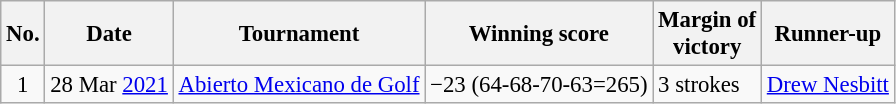<table class="wikitable" style="font-size:95%;">
<tr>
<th>No.</th>
<th>Date</th>
<th>Tournament</th>
<th>Winning score</th>
<th>Margin of<br>victory</th>
<th>Runner-up</th>
</tr>
<tr>
<td align=center>1</td>
<td align=right>28 Mar <a href='#'>2021</a></td>
<td><a href='#'>Abierto Mexicano de Golf</a></td>
<td>−23 (64-68-70-63=265)</td>
<td>3 strokes</td>
<td> <a href='#'>Drew Nesbitt</a></td>
</tr>
</table>
